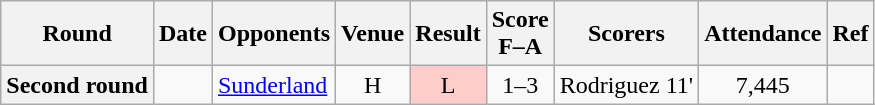<table class="wikitable plainrowheaders sortable" style="text-align:center">
<tr>
<th scope="col">Round</th>
<th scope="col">Date</th>
<th scope="col">Opponents</th>
<th scope="col">Venue</th>
<th scope="col">Result</th>
<th scope="col">Score<br>F–A</th>
<th scope="col" class="unsortable">Scorers</th>
<th scope="col">Attendance</th>
<th scope="col" class="unsortable">Ref</th>
</tr>
<tr>
<th scope="row">Second round</th>
<td align="left"></td>
<td align="left"><a href='#'>Sunderland</a></td>
<td>H</td>
<td bgcolor="ffcccc">L</td>
<td>1–3</td>
<td align="left">Rodriguez 11'</td>
<td>7,445</td>
<td></td>
</tr>
</table>
